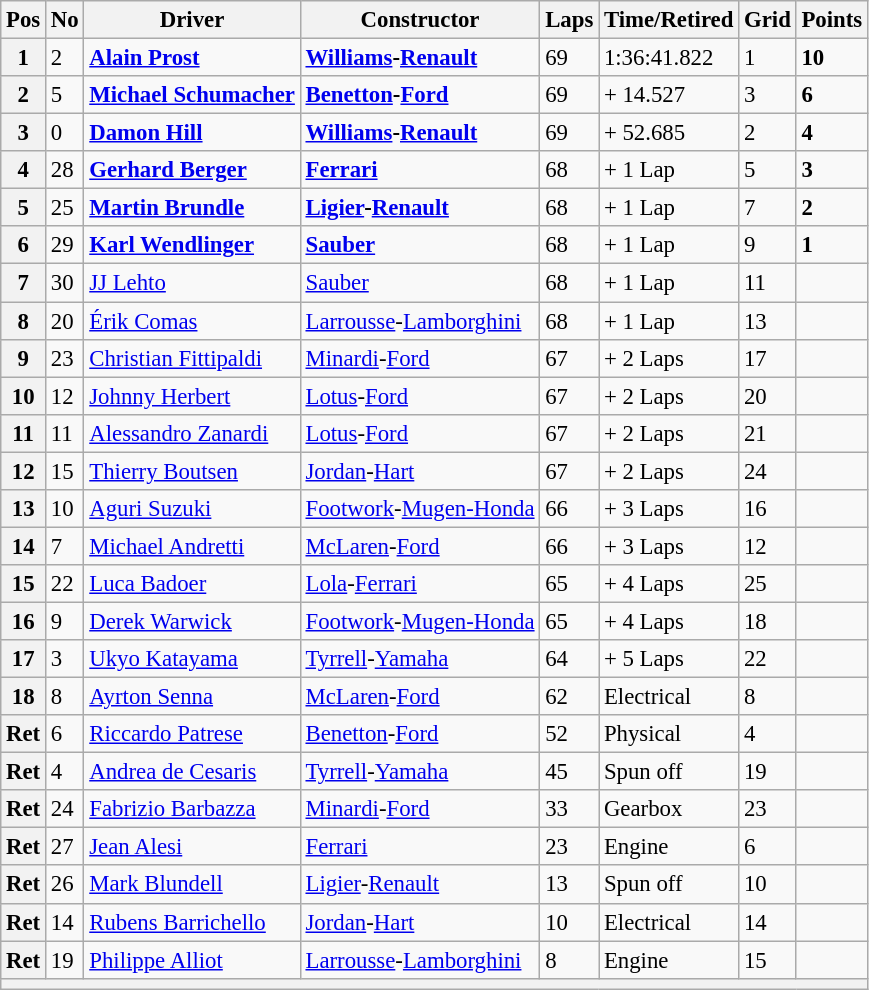<table class="wikitable" style="font-size: 95%;">
<tr>
<th>Pos</th>
<th>No</th>
<th>Driver</th>
<th>Constructor</th>
<th>Laps</th>
<th>Time/Retired</th>
<th>Grid</th>
<th>Points</th>
</tr>
<tr>
<th>1</th>
<td>2</td>
<td> <strong><a href='#'>Alain Prost</a></strong></td>
<td><strong><a href='#'>Williams</a>-<a href='#'>Renault</a></strong></td>
<td>69</td>
<td>1:36:41.822</td>
<td>1</td>
<td><strong>10</strong></td>
</tr>
<tr>
<th>2</th>
<td>5</td>
<td> <strong><a href='#'>Michael Schumacher</a></strong></td>
<td><strong><a href='#'>Benetton</a>-<a href='#'>Ford</a></strong></td>
<td>69</td>
<td>+ 14.527</td>
<td>3</td>
<td><strong>6</strong></td>
</tr>
<tr>
<th>3</th>
<td>0</td>
<td> <strong><a href='#'>Damon Hill</a></strong></td>
<td><strong><a href='#'>Williams</a>-<a href='#'>Renault</a></strong></td>
<td>69</td>
<td>+ 52.685</td>
<td>2</td>
<td><strong>4</strong></td>
</tr>
<tr>
<th>4</th>
<td>28</td>
<td> <strong><a href='#'>Gerhard Berger</a></strong></td>
<td><strong><a href='#'>Ferrari</a></strong></td>
<td>68</td>
<td>+ 1 Lap</td>
<td>5</td>
<td><strong>3</strong></td>
</tr>
<tr>
<th>5</th>
<td>25</td>
<td> <strong><a href='#'>Martin Brundle</a></strong></td>
<td><strong><a href='#'>Ligier</a>-<a href='#'>Renault</a></strong></td>
<td>68</td>
<td>+ 1 Lap</td>
<td>7</td>
<td><strong>2</strong></td>
</tr>
<tr>
<th>6</th>
<td>29</td>
<td> <strong><a href='#'>Karl Wendlinger</a></strong></td>
<td><strong><a href='#'>Sauber</a></strong></td>
<td>68</td>
<td>+ 1 Lap</td>
<td>9</td>
<td><strong>1</strong></td>
</tr>
<tr>
<th>7</th>
<td>30</td>
<td> <a href='#'>JJ Lehto</a></td>
<td><a href='#'>Sauber</a></td>
<td>68</td>
<td>+ 1 Lap</td>
<td>11</td>
<td> </td>
</tr>
<tr>
<th>8</th>
<td>20</td>
<td> <a href='#'>Érik Comas</a></td>
<td><a href='#'>Larrousse</a>-<a href='#'>Lamborghini</a></td>
<td>68</td>
<td>+ 1 Lap</td>
<td>13</td>
<td> </td>
</tr>
<tr>
<th>9</th>
<td>23</td>
<td> <a href='#'>Christian Fittipaldi</a></td>
<td><a href='#'>Minardi</a>-<a href='#'>Ford</a></td>
<td>67</td>
<td>+ 2 Laps</td>
<td>17</td>
<td> </td>
</tr>
<tr>
<th>10</th>
<td>12</td>
<td> <a href='#'>Johnny Herbert</a></td>
<td><a href='#'>Lotus</a>-<a href='#'>Ford</a></td>
<td>67</td>
<td>+ 2 Laps</td>
<td>20</td>
<td> </td>
</tr>
<tr>
<th>11</th>
<td>11</td>
<td> <a href='#'>Alessandro Zanardi</a></td>
<td><a href='#'>Lotus</a>-<a href='#'>Ford</a></td>
<td>67</td>
<td>+ 2 Laps</td>
<td>21</td>
<td> </td>
</tr>
<tr>
<th>12</th>
<td>15</td>
<td> <a href='#'>Thierry Boutsen</a></td>
<td><a href='#'>Jordan</a>-<a href='#'>Hart</a></td>
<td>67</td>
<td>+ 2 Laps</td>
<td>24</td>
<td> </td>
</tr>
<tr>
<th>13</th>
<td>10</td>
<td> <a href='#'>Aguri Suzuki</a></td>
<td><a href='#'>Footwork</a>-<a href='#'>Mugen-Honda</a></td>
<td>66</td>
<td>+ 3 Laps</td>
<td>16</td>
<td> </td>
</tr>
<tr>
<th>14</th>
<td>7</td>
<td> <a href='#'>Michael Andretti</a></td>
<td><a href='#'>McLaren</a>-<a href='#'>Ford</a></td>
<td>66</td>
<td>+ 3 Laps</td>
<td>12</td>
<td> </td>
</tr>
<tr>
<th>15</th>
<td>22</td>
<td> <a href='#'>Luca Badoer</a></td>
<td><a href='#'>Lola</a>-<a href='#'>Ferrari</a></td>
<td>65</td>
<td>+ 4 Laps</td>
<td>25</td>
<td> </td>
</tr>
<tr>
<th>16</th>
<td>9</td>
<td> <a href='#'>Derek Warwick</a></td>
<td><a href='#'>Footwork</a>-<a href='#'>Mugen-Honda</a></td>
<td>65</td>
<td>+ 4 Laps</td>
<td>18</td>
<td> </td>
</tr>
<tr>
<th>17</th>
<td>3</td>
<td> <a href='#'>Ukyo Katayama</a></td>
<td><a href='#'>Tyrrell</a>-<a href='#'>Yamaha</a></td>
<td>64</td>
<td>+ 5 Laps</td>
<td>22</td>
<td> </td>
</tr>
<tr>
<th>18</th>
<td>8</td>
<td> <a href='#'>Ayrton Senna</a></td>
<td><a href='#'>McLaren</a>-<a href='#'>Ford</a></td>
<td>62</td>
<td>Electrical</td>
<td>8</td>
<td> </td>
</tr>
<tr>
<th>Ret</th>
<td>6</td>
<td> <a href='#'>Riccardo Patrese</a></td>
<td><a href='#'>Benetton</a>-<a href='#'>Ford</a></td>
<td>52</td>
<td>Physical</td>
<td>4</td>
<td> </td>
</tr>
<tr>
<th>Ret</th>
<td>4</td>
<td> <a href='#'>Andrea de Cesaris</a></td>
<td><a href='#'>Tyrrell</a>-<a href='#'>Yamaha</a></td>
<td>45</td>
<td>Spun off</td>
<td>19</td>
<td> </td>
</tr>
<tr>
<th>Ret</th>
<td>24</td>
<td> <a href='#'>Fabrizio Barbazza</a></td>
<td><a href='#'>Minardi</a>-<a href='#'>Ford</a></td>
<td>33</td>
<td>Gearbox</td>
<td>23</td>
<td> </td>
</tr>
<tr>
<th>Ret</th>
<td>27</td>
<td> <a href='#'>Jean Alesi</a></td>
<td><a href='#'>Ferrari</a></td>
<td>23</td>
<td>Engine</td>
<td>6</td>
<td> </td>
</tr>
<tr>
<th>Ret</th>
<td>26</td>
<td> <a href='#'>Mark Blundell</a></td>
<td><a href='#'>Ligier</a>-<a href='#'>Renault</a></td>
<td>13</td>
<td>Spun off</td>
<td>10</td>
<td> </td>
</tr>
<tr>
<th>Ret</th>
<td>14</td>
<td> <a href='#'>Rubens Barrichello</a></td>
<td><a href='#'>Jordan</a>-<a href='#'>Hart</a></td>
<td>10</td>
<td>Electrical</td>
<td>14</td>
<td> </td>
</tr>
<tr>
<th>Ret</th>
<td>19</td>
<td> <a href='#'>Philippe Alliot</a></td>
<td><a href='#'>Larrousse</a>-<a href='#'>Lamborghini</a></td>
<td>8</td>
<td>Engine</td>
<td>15</td>
<td> </td>
</tr>
<tr>
<th colspan="8"></th>
</tr>
</table>
